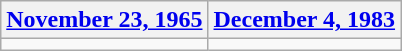<table class=wikitable>
<tr>
<th><a href='#'>November 23, 1965</a></th>
<th><a href='#'>December 4, 1983</a></th>
</tr>
<tr>
<td></td>
<td></td>
</tr>
</table>
